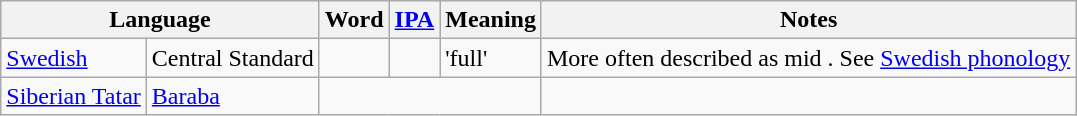<table class="wikitable">
<tr>
<th colspan="2">Language</th>
<th>Word</th>
<th><a href='#'>IPA</a></th>
<th>Meaning</th>
<th>Notes</th>
</tr>
<tr>
<td><a href='#'>Swedish</a></td>
<td>Central Standard</td>
<td></td>
<td></td>
<td>'full'</td>
<td>More often described as mid . See <a href='#'>Swedish phonology</a></td>
</tr>
<tr>
<td><a href='#'>Siberian Tatar</a></td>
<td><a href='#'>Baraba</a></td>
<td colspan="3"></td>
<td></td>
</tr>
</table>
